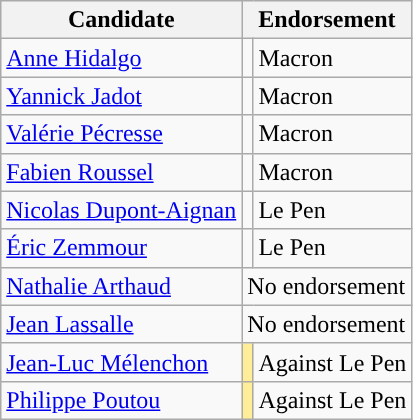<table class="wikitable">
<tr>
<th>Candidate</th>
<th colspan="2">Endorsement</th>
</tr>
<tr>
<td><a href='#'>Anne Hidalgo</a></td>
<td style="background-color: "></td>
<td>Macron</td>
</tr>
<tr>
<td><a href='#'>Yannick Jadot</a></td>
<td style="background-color: "></td>
<td>Macron</td>
</tr>
<tr>
<td><a href='#'>Valérie Pécresse</a></td>
<td style="background-color: "></td>
<td>Macron</td>
</tr>
<tr>
<td><a href='#'>Fabien Roussel</a></td>
<td style="background-color: "></td>
<td>Macron</td>
</tr>
<tr>
<td><a href='#'>Nicolas Dupont-Aignan</a></td>
<td style="background-color: "></td>
<td>Le Pen</td>
</tr>
<tr>
<td><a href='#'>Éric Zemmour</a></td>
<td style="background-color: "></td>
<td>Le Pen</td>
</tr>
<tr>
<td><a href='#'>Nathalie Arthaud</a></td>
<td colspan="2">No endorsement</td>
</tr>
<tr>
<td><a href='#'>Jean Lassalle</a></td>
<td colspan="2">No endorsement</td>
</tr>
<tr>
<td><a href='#'>Jean-Luc Mélenchon</a></td>
<td style="background-color: #FFED99;"></td>
<td>Against Le Pen</td>
</tr>
<tr>
<td><a href='#'>Philippe Poutou</a></td>
<td style="background-color: #FFED99;"></td>
<td>Against Le Pen</td>
</tr>
</table>
